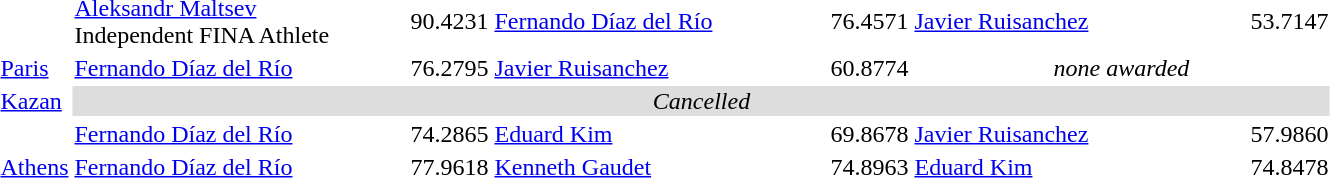<table>
<tr>
<td><br></td>
<td width=220><a href='#'>Aleksandr Maltsev</a> <br>  Independent FINA Athlete</td>
<td>90.4231</td>
<td width=220><a href='#'>Fernando Díaz del Río</a> <br> </td>
<td>76.4571</td>
<td width=220><a href='#'>Javier Ruisanchez</a> <br> </td>
<td>53.7147</td>
</tr>
<tr>
<td> <a href='#'>Paris</a></td>
<td width=220><a href='#'>Fernando Díaz del Río</a> <br> </td>
<td>76.2795</td>
<td width=220><a href='#'>Javier Ruisanchez</a> <br> </td>
<td>60.8774</td>
<td width=220 colspan="2" align=center><em>none awarded</em></td>
</tr>
<tr>
<td> <a href='#'>Kazan</a></td>
<td bgcolor="#DDDDDD" align=center colspan=6><em>Cancelled</em></td>
</tr>
<tr>
<td></td>
<td width=220><a href='#'>Fernando Díaz del Río</a> <br> </td>
<td>74.2865</td>
<td width=220><a href='#'>Eduard Kim</a> <br> </td>
<td>69.8678</td>
<td width=220><a href='#'>Javier Ruisanchez</a> <br> </td>
<td>57.9860</td>
</tr>
<tr>
<td> <a href='#'>Athens</a></td>
<td width=220><a href='#'>Fernando Díaz del Río</a> <br> </td>
<td>77.9618</td>
<td width=220><a href='#'>Kenneth Gaudet</a> <br> </td>
<td>74.8963</td>
<td width=220><a href='#'>Eduard Kim</a> <br> </td>
<td>74.8478</td>
</tr>
</table>
